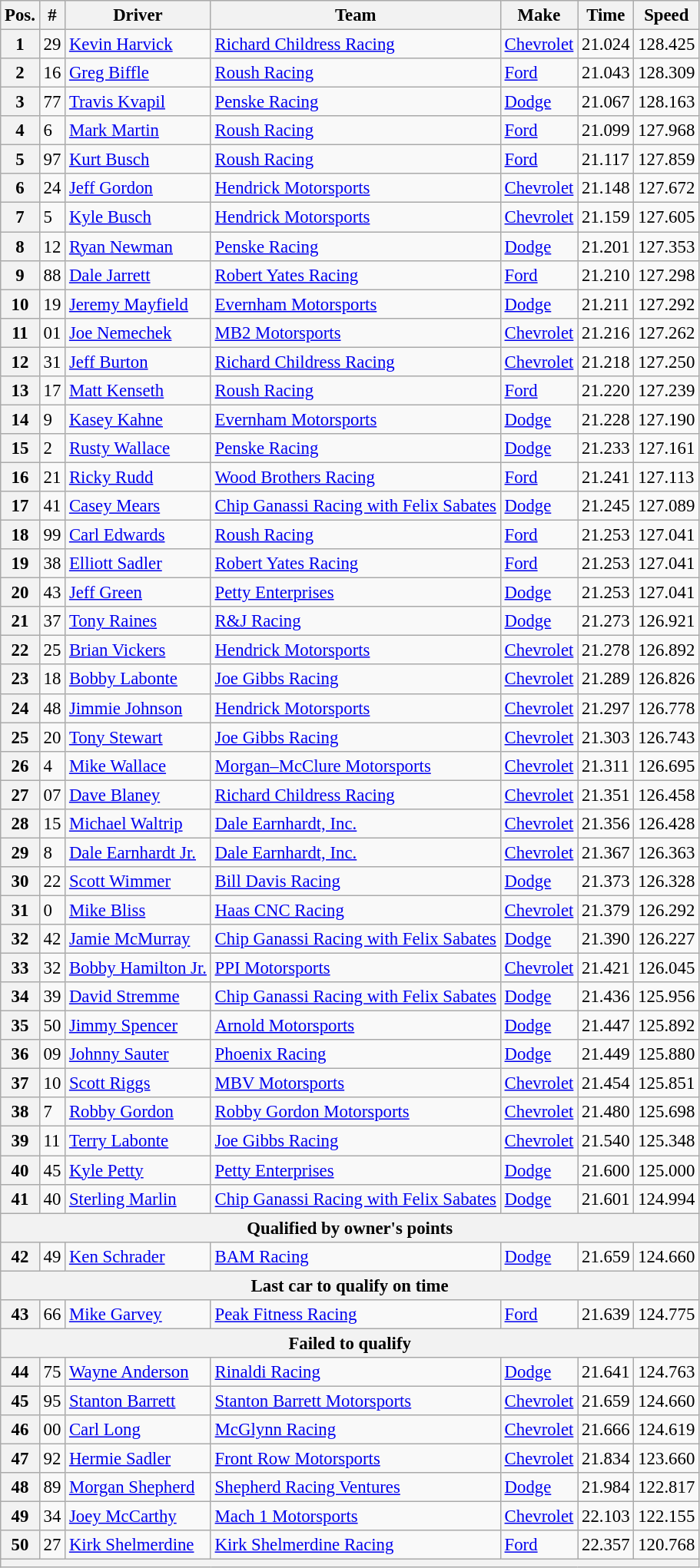<table class="wikitable" style="font-size:95%">
<tr>
<th>Pos.</th>
<th>#</th>
<th>Driver</th>
<th>Team</th>
<th>Make</th>
<th>Time</th>
<th>Speed</th>
</tr>
<tr>
<th>1</th>
<td>29</td>
<td><a href='#'>Kevin Harvick</a></td>
<td><a href='#'>Richard Childress Racing</a></td>
<td><a href='#'>Chevrolet</a></td>
<td>21.024</td>
<td>128.425</td>
</tr>
<tr>
<th>2</th>
<td>16</td>
<td><a href='#'>Greg Biffle</a></td>
<td><a href='#'>Roush Racing</a></td>
<td><a href='#'>Ford</a></td>
<td>21.043</td>
<td>128.309</td>
</tr>
<tr>
<th>3</th>
<td>77</td>
<td><a href='#'>Travis Kvapil</a></td>
<td><a href='#'>Penske Racing</a></td>
<td><a href='#'>Dodge</a></td>
<td>21.067</td>
<td>128.163</td>
</tr>
<tr>
<th>4</th>
<td>6</td>
<td><a href='#'>Mark Martin</a></td>
<td><a href='#'>Roush Racing</a></td>
<td><a href='#'>Ford</a></td>
<td>21.099</td>
<td>127.968</td>
</tr>
<tr>
<th>5</th>
<td>97</td>
<td><a href='#'>Kurt Busch</a></td>
<td><a href='#'>Roush Racing</a></td>
<td><a href='#'>Ford</a></td>
<td>21.117</td>
<td>127.859</td>
</tr>
<tr>
<th>6</th>
<td>24</td>
<td><a href='#'>Jeff Gordon</a></td>
<td><a href='#'>Hendrick Motorsports</a></td>
<td><a href='#'>Chevrolet</a></td>
<td>21.148</td>
<td>127.672</td>
</tr>
<tr>
<th>7</th>
<td>5</td>
<td><a href='#'>Kyle Busch</a></td>
<td><a href='#'>Hendrick Motorsports</a></td>
<td><a href='#'>Chevrolet</a></td>
<td>21.159</td>
<td>127.605</td>
</tr>
<tr>
<th>8</th>
<td>12</td>
<td><a href='#'>Ryan Newman</a></td>
<td><a href='#'>Penske Racing</a></td>
<td><a href='#'>Dodge</a></td>
<td>21.201</td>
<td>127.353</td>
</tr>
<tr>
<th>9</th>
<td>88</td>
<td><a href='#'>Dale Jarrett</a></td>
<td><a href='#'>Robert Yates Racing</a></td>
<td><a href='#'>Ford</a></td>
<td>21.210</td>
<td>127.298</td>
</tr>
<tr>
<th>10</th>
<td>19</td>
<td><a href='#'>Jeremy Mayfield</a></td>
<td><a href='#'>Evernham Motorsports</a></td>
<td><a href='#'>Dodge</a></td>
<td>21.211</td>
<td>127.292</td>
</tr>
<tr>
<th>11</th>
<td>01</td>
<td><a href='#'>Joe Nemechek</a></td>
<td><a href='#'>MB2 Motorsports</a></td>
<td><a href='#'>Chevrolet</a></td>
<td>21.216</td>
<td>127.262</td>
</tr>
<tr>
<th>12</th>
<td>31</td>
<td><a href='#'>Jeff Burton</a></td>
<td><a href='#'>Richard Childress Racing</a></td>
<td><a href='#'>Chevrolet</a></td>
<td>21.218</td>
<td>127.250</td>
</tr>
<tr>
<th>13</th>
<td>17</td>
<td><a href='#'>Matt Kenseth</a></td>
<td><a href='#'>Roush Racing</a></td>
<td><a href='#'>Ford</a></td>
<td>21.220</td>
<td>127.239</td>
</tr>
<tr>
<th>14</th>
<td>9</td>
<td><a href='#'>Kasey Kahne</a></td>
<td><a href='#'>Evernham Motorsports</a></td>
<td><a href='#'>Dodge</a></td>
<td>21.228</td>
<td>127.190</td>
</tr>
<tr>
<th>15</th>
<td>2</td>
<td><a href='#'>Rusty Wallace</a></td>
<td><a href='#'>Penske Racing</a></td>
<td><a href='#'>Dodge</a></td>
<td>21.233</td>
<td>127.161</td>
</tr>
<tr>
<th>16</th>
<td>21</td>
<td><a href='#'>Ricky Rudd</a></td>
<td><a href='#'>Wood Brothers Racing</a></td>
<td><a href='#'>Ford</a></td>
<td>21.241</td>
<td>127.113</td>
</tr>
<tr>
<th>17</th>
<td>41</td>
<td><a href='#'>Casey Mears</a></td>
<td><a href='#'>Chip Ganassi Racing with Felix Sabates</a></td>
<td><a href='#'>Dodge</a></td>
<td>21.245</td>
<td>127.089</td>
</tr>
<tr>
<th>18</th>
<td>99</td>
<td><a href='#'>Carl Edwards</a></td>
<td><a href='#'>Roush Racing</a></td>
<td><a href='#'>Ford</a></td>
<td>21.253</td>
<td>127.041</td>
</tr>
<tr>
<th>19</th>
<td>38</td>
<td><a href='#'>Elliott Sadler</a></td>
<td><a href='#'>Robert Yates Racing</a></td>
<td><a href='#'>Ford</a></td>
<td>21.253</td>
<td>127.041</td>
</tr>
<tr>
<th>20</th>
<td>43</td>
<td><a href='#'>Jeff Green</a></td>
<td><a href='#'>Petty Enterprises</a></td>
<td><a href='#'>Dodge</a></td>
<td>21.253</td>
<td>127.041</td>
</tr>
<tr>
<th>21</th>
<td>37</td>
<td><a href='#'>Tony Raines</a></td>
<td><a href='#'>R&J Racing</a></td>
<td><a href='#'>Dodge</a></td>
<td>21.273</td>
<td>126.921</td>
</tr>
<tr>
<th>22</th>
<td>25</td>
<td><a href='#'>Brian Vickers</a></td>
<td><a href='#'>Hendrick Motorsports</a></td>
<td><a href='#'>Chevrolet</a></td>
<td>21.278</td>
<td>126.892</td>
</tr>
<tr>
<th>23</th>
<td>18</td>
<td><a href='#'>Bobby Labonte</a></td>
<td><a href='#'>Joe Gibbs Racing</a></td>
<td><a href='#'>Chevrolet</a></td>
<td>21.289</td>
<td>126.826</td>
</tr>
<tr>
<th>24</th>
<td>48</td>
<td><a href='#'>Jimmie Johnson</a></td>
<td><a href='#'>Hendrick Motorsports</a></td>
<td><a href='#'>Chevrolet</a></td>
<td>21.297</td>
<td>126.778</td>
</tr>
<tr>
<th>25</th>
<td>20</td>
<td><a href='#'>Tony Stewart</a></td>
<td><a href='#'>Joe Gibbs Racing</a></td>
<td><a href='#'>Chevrolet</a></td>
<td>21.303</td>
<td>126.743</td>
</tr>
<tr>
<th>26</th>
<td>4</td>
<td><a href='#'>Mike Wallace</a></td>
<td><a href='#'>Morgan–McClure Motorsports</a></td>
<td><a href='#'>Chevrolet</a></td>
<td>21.311</td>
<td>126.695</td>
</tr>
<tr>
<th>27</th>
<td>07</td>
<td><a href='#'>Dave Blaney</a></td>
<td><a href='#'>Richard Childress Racing</a></td>
<td><a href='#'>Chevrolet</a></td>
<td>21.351</td>
<td>126.458</td>
</tr>
<tr>
<th>28</th>
<td>15</td>
<td><a href='#'>Michael Waltrip</a></td>
<td><a href='#'>Dale Earnhardt, Inc.</a></td>
<td><a href='#'>Chevrolet</a></td>
<td>21.356</td>
<td>126.428</td>
</tr>
<tr>
<th>29</th>
<td>8</td>
<td><a href='#'>Dale Earnhardt Jr.</a></td>
<td><a href='#'>Dale Earnhardt, Inc.</a></td>
<td><a href='#'>Chevrolet</a></td>
<td>21.367</td>
<td>126.363</td>
</tr>
<tr>
<th>30</th>
<td>22</td>
<td><a href='#'>Scott Wimmer</a></td>
<td><a href='#'>Bill Davis Racing</a></td>
<td><a href='#'>Dodge</a></td>
<td>21.373</td>
<td>126.328</td>
</tr>
<tr>
<th>31</th>
<td>0</td>
<td><a href='#'>Mike Bliss</a></td>
<td><a href='#'>Haas CNC Racing</a></td>
<td><a href='#'>Chevrolet</a></td>
<td>21.379</td>
<td>126.292</td>
</tr>
<tr>
<th>32</th>
<td>42</td>
<td><a href='#'>Jamie McMurray</a></td>
<td><a href='#'>Chip Ganassi Racing with Felix Sabates</a></td>
<td><a href='#'>Dodge</a></td>
<td>21.390</td>
<td>126.227</td>
</tr>
<tr>
<th>33</th>
<td>32</td>
<td><a href='#'>Bobby Hamilton Jr.</a></td>
<td><a href='#'>PPI Motorsports</a></td>
<td><a href='#'>Chevrolet</a></td>
<td>21.421</td>
<td>126.045</td>
</tr>
<tr>
<th>34</th>
<td>39</td>
<td><a href='#'>David Stremme</a></td>
<td><a href='#'>Chip Ganassi Racing with Felix Sabates</a></td>
<td><a href='#'>Dodge</a></td>
<td>21.436</td>
<td>125.956</td>
</tr>
<tr>
<th>35</th>
<td>50</td>
<td><a href='#'>Jimmy Spencer</a></td>
<td><a href='#'>Arnold Motorsports</a></td>
<td><a href='#'>Dodge</a></td>
<td>21.447</td>
<td>125.892</td>
</tr>
<tr>
<th>36</th>
<td>09</td>
<td><a href='#'>Johnny Sauter</a></td>
<td><a href='#'>Phoenix Racing</a></td>
<td><a href='#'>Dodge</a></td>
<td>21.449</td>
<td>125.880</td>
</tr>
<tr>
<th>37</th>
<td>10</td>
<td><a href='#'>Scott Riggs</a></td>
<td><a href='#'>MBV Motorsports</a></td>
<td><a href='#'>Chevrolet</a></td>
<td>21.454</td>
<td>125.851</td>
</tr>
<tr>
<th>38</th>
<td>7</td>
<td><a href='#'>Robby Gordon</a></td>
<td><a href='#'>Robby Gordon Motorsports</a></td>
<td><a href='#'>Chevrolet</a></td>
<td>21.480</td>
<td>125.698</td>
</tr>
<tr>
<th>39</th>
<td>11</td>
<td><a href='#'>Terry Labonte</a></td>
<td><a href='#'>Joe Gibbs Racing</a></td>
<td><a href='#'>Chevrolet</a></td>
<td>21.540</td>
<td>125.348</td>
</tr>
<tr>
<th>40</th>
<td>45</td>
<td><a href='#'>Kyle Petty</a></td>
<td><a href='#'>Petty Enterprises</a></td>
<td><a href='#'>Dodge</a></td>
<td>21.600</td>
<td>125.000</td>
</tr>
<tr>
<th>41</th>
<td>40</td>
<td><a href='#'>Sterling Marlin</a></td>
<td><a href='#'>Chip Ganassi Racing with Felix Sabates</a></td>
<td><a href='#'>Dodge</a></td>
<td>21.601</td>
<td>124.994</td>
</tr>
<tr>
<th colspan="7">Qualified by owner's points</th>
</tr>
<tr>
<th>42</th>
<td>49</td>
<td><a href='#'>Ken Schrader</a></td>
<td><a href='#'>BAM Racing</a></td>
<td><a href='#'>Dodge</a></td>
<td>21.659</td>
<td>124.660</td>
</tr>
<tr>
<th colspan="7">Last car to qualify on time</th>
</tr>
<tr>
<th>43</th>
<td>66</td>
<td><a href='#'>Mike Garvey</a></td>
<td><a href='#'>Peak Fitness Racing</a></td>
<td><a href='#'>Ford</a></td>
<td>21.639</td>
<td>124.775</td>
</tr>
<tr>
<th colspan="7">Failed to qualify</th>
</tr>
<tr>
<th>44</th>
<td>75</td>
<td><a href='#'>Wayne Anderson</a></td>
<td><a href='#'>Rinaldi Racing</a></td>
<td><a href='#'>Dodge</a></td>
<td>21.641</td>
<td>124.763</td>
</tr>
<tr>
<th>45</th>
<td>95</td>
<td><a href='#'>Stanton Barrett</a></td>
<td><a href='#'>Stanton Barrett Motorsports</a></td>
<td><a href='#'>Chevrolet</a></td>
<td>21.659</td>
<td>124.660</td>
</tr>
<tr>
<th>46</th>
<td>00</td>
<td><a href='#'>Carl Long</a></td>
<td><a href='#'>McGlynn Racing</a></td>
<td><a href='#'>Chevrolet</a></td>
<td>21.666</td>
<td>124.619</td>
</tr>
<tr>
<th>47</th>
<td>92</td>
<td><a href='#'>Hermie Sadler</a></td>
<td><a href='#'>Front Row Motorsports</a></td>
<td><a href='#'>Chevrolet</a></td>
<td>21.834</td>
<td>123.660</td>
</tr>
<tr>
<th>48</th>
<td>89</td>
<td><a href='#'>Morgan Shepherd</a></td>
<td><a href='#'>Shepherd Racing Ventures</a></td>
<td><a href='#'>Dodge</a></td>
<td>21.984</td>
<td>122.817</td>
</tr>
<tr>
<th>49</th>
<td>34</td>
<td><a href='#'>Joey McCarthy</a></td>
<td><a href='#'>Mach 1 Motorsports</a></td>
<td><a href='#'>Chevrolet</a></td>
<td>22.103</td>
<td>122.155</td>
</tr>
<tr>
<th>50</th>
<td>27</td>
<td><a href='#'>Kirk Shelmerdine</a></td>
<td><a href='#'>Kirk Shelmerdine Racing</a></td>
<td><a href='#'>Ford</a></td>
<td>22.357</td>
<td>120.768</td>
</tr>
<tr>
<th colspan="7"></th>
</tr>
</table>
